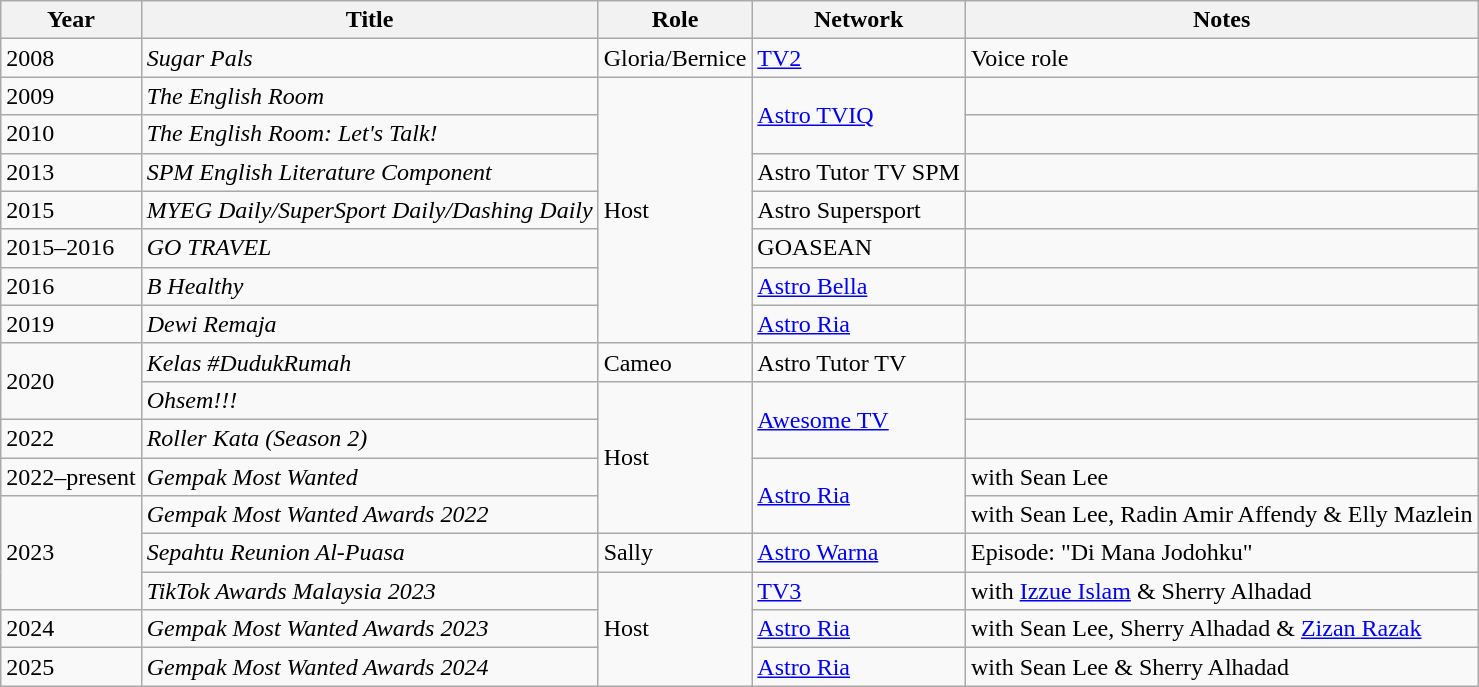<table class="wikitable sortable plainrowheaders">
<tr>
<th>Year</th>
<th>Title</th>
<th>Role</th>
<th>Network</th>
<th>Notes</th>
</tr>
<tr>
<td>2008</td>
<td><em>Sugar Pals</em></td>
<td>Gloria/Bernice</td>
<td><a href='#'>TV2</a></td>
<td>Voice role</td>
</tr>
<tr>
<td>2009</td>
<td><em>The English Room</em></td>
<td rowspan="7">Host</td>
<td rowspan="2"><a href='#'>Astro TVIQ</a></td>
<td></td>
</tr>
<tr>
<td>2010</td>
<td><em>The English Room: Let's Talk!</em></td>
<td></td>
</tr>
<tr>
<td>2013</td>
<td><em>SPM English Literature Component</em></td>
<td>Astro Tutor TV SPM</td>
<td></td>
</tr>
<tr>
<td>2015</td>
<td><em>MYEG Daily/SuperSport Daily/Dashing Daily</em></td>
<td>Astro Supersport</td>
<td></td>
</tr>
<tr>
<td>2015–2016</td>
<td><em>GO TRAVEL</em></td>
<td>GOASEAN</td>
<td></td>
</tr>
<tr>
<td>2016</td>
<td><em>B Healthy</em></td>
<td><a href='#'>Astro Bella</a></td>
<td></td>
</tr>
<tr>
<td>2019</td>
<td><em>Dewi Remaja</em></td>
<td><a href='#'>Astro Ria</a></td>
<td></td>
</tr>
<tr>
<td rowspan="2">2020</td>
<td><em>Kelas #DudukRumah</em></td>
<td>Cameo</td>
<td>Astro Tutor TV</td>
<td></td>
</tr>
<tr>
<td><em>Ohsem!!!</em></td>
<td rowspan="4">Host</td>
<td rowspan="2"><a href='#'>Awesome TV</a></td>
<td></td>
</tr>
<tr>
<td>2022</td>
<td><em>Roller Kata (Season 2)</em></td>
<td></td>
</tr>
<tr>
<td>2022–present</td>
<td><em>Gempak Most Wanted</em></td>
<td rowspan="2"><a href='#'>Astro Ria</a></td>
<td>with Sean Lee</td>
</tr>
<tr>
<td rowspan="3">2023</td>
<td><em>Gempak Most Wanted Awards 2022</em></td>
<td>with Sean Lee, Radin Amir Affendy & Elly Mazlein</td>
</tr>
<tr>
<td><em>Sepahtu Reunion Al-Puasa</em></td>
<td>Sally</td>
<td><a href='#'>Astro Warna</a></td>
<td>Episode: "Di Mana Jodohku"</td>
</tr>
<tr>
<td><em>TikTok Awards Malaysia 2023</em></td>
<td rowspan="3">Host</td>
<td><a href='#'>TV3</a></td>
<td>with <a href='#'>Izzue Islam</a> & Sherry Alhadad</td>
</tr>
<tr>
<td>2024</td>
<td><em>Gempak Most Wanted Awards 2023</em></td>
<td><a href='#'>Astro Ria</a></td>
<td>with Sean Lee, Sherry Alhadad & <a href='#'>Zizan Razak</a></td>
</tr>
<tr>
<td>2025</td>
<td><em>Gempak Most Wanted Awards 2024</em></td>
<td><a href='#'>Astro Ria</a></td>
<td>with Sean Lee & Sherry Alhadad</td>
</tr>
</table>
